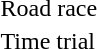<table>
<tr>
<td>Road race</td>
<td></td>
<td></td>
<td></td>
</tr>
<tr>
<td>Time trial</td>
<td></td>
<td></td>
<td></td>
</tr>
</table>
